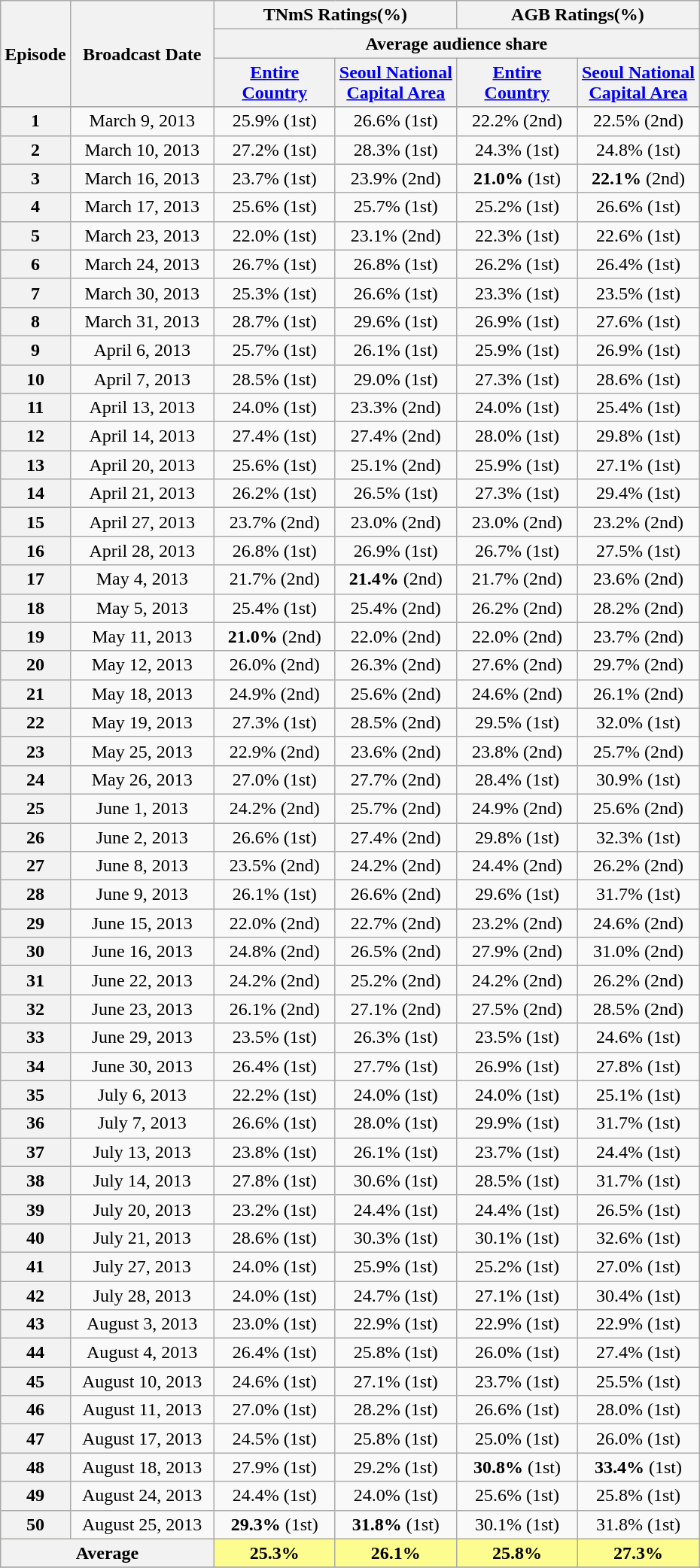<table class=wikitable style="text-align:center; font-size:100%;" ;>
<tr>
<th rowspan="3" width=40>Episode</th>
<th rowspan="3" width=120>Broadcast Date</th>
<th colspan="2">TNmS Ratings(%)</th>
<th colspan="2">AGB Ratings(%)</th>
</tr>
<tr>
<th colspan="4">Average audience share</th>
</tr>
<tr>
<th width=100><a href='#'>Entire Country</a></th>
<th width=100><a href='#'>Seoul National Capital Area</a></th>
<th width=100><a href='#'>Entire Country</a></th>
<th width=100><a href='#'>Seoul National Capital Area</a></th>
</tr>
<tr>
</tr>
<tr>
<th>1</th>
<td>March 9, 2013</td>
<td>25.9% (1st)</td>
<td>26.6% (1st)</td>
<td>22.2% (2nd)</td>
<td>22.5% (2nd)</td>
</tr>
<tr>
<th>2</th>
<td>March 10, 2013</td>
<td>27.2% (1st)</td>
<td>28.3% (1st)</td>
<td>24.3% (1st)</td>
<td>24.8% (1st)</td>
</tr>
<tr>
<th>3</th>
<td>March 16, 2013</td>
<td>23.7% (1st)</td>
<td>23.9% (2nd)</td>
<td><span><strong>21.0%</strong></span> (1st)</td>
<td><span><strong>22.1%</strong></span> (2nd)</td>
</tr>
<tr>
<th>4</th>
<td>March 17, 2013</td>
<td>25.6% (1st)</td>
<td>25.7% (1st)</td>
<td>25.2% (1st)</td>
<td>26.6% (1st)</td>
</tr>
<tr>
<th>5</th>
<td>March 23, 2013</td>
<td>22.0% (1st)</td>
<td>23.1% (2nd)</td>
<td>22.3% (1st)</td>
<td>22.6% (1st)</td>
</tr>
<tr>
<th>6</th>
<td>March 24, 2013</td>
<td>26.7% (1st)</td>
<td>26.8% (1st)</td>
<td>26.2% (1st)</td>
<td>26.4% (1st)</td>
</tr>
<tr>
<th>7</th>
<td>March 30, 2013</td>
<td>25.3% (1st)</td>
<td>26.6% (1st)</td>
<td>23.3% (1st)</td>
<td>23.5% (1st)</td>
</tr>
<tr>
<th>8</th>
<td>March 31, 2013</td>
<td>28.7% (1st)</td>
<td>29.6% (1st)</td>
<td>26.9% (1st)</td>
<td>27.6% (1st)</td>
</tr>
<tr>
<th>9</th>
<td>April 6, 2013</td>
<td>25.7% (1st)</td>
<td>26.1% (1st)</td>
<td>25.9% (1st)</td>
<td>26.9% (1st)</td>
</tr>
<tr>
<th>10</th>
<td>April 7, 2013</td>
<td>28.5% (1st)</td>
<td>29.0% (1st)</td>
<td>27.3% (1st)</td>
<td>28.6% (1st)</td>
</tr>
<tr>
<th>11</th>
<td>April 13, 2013</td>
<td>24.0% (1st)</td>
<td>23.3% (2nd)</td>
<td>24.0% (1st)</td>
<td>25.4% (1st)</td>
</tr>
<tr>
<th>12</th>
<td>April 14, 2013</td>
<td>27.4% (1st)</td>
<td>27.4% (2nd)</td>
<td>28.0% (1st)</td>
<td>29.8% (1st)</td>
</tr>
<tr>
<th>13</th>
<td>April 20, 2013</td>
<td>25.6% (1st)</td>
<td>25.1% (2nd)</td>
<td>25.9% (1st)</td>
<td>27.1% (1st)</td>
</tr>
<tr>
<th>14</th>
<td>April 21, 2013</td>
<td>26.2% (1st)</td>
<td>26.5% (1st)</td>
<td>27.3% (1st)</td>
<td>29.4% (1st)</td>
</tr>
<tr>
<th>15</th>
<td>April 27, 2013</td>
<td>23.7% (2nd)</td>
<td>23.0% (2nd)</td>
<td>23.0% (2nd)</td>
<td>23.2% (2nd)</td>
</tr>
<tr>
<th>16</th>
<td>April 28, 2013</td>
<td>26.8% (1st)</td>
<td>26.9% (1st)</td>
<td>26.7% (1st)</td>
<td>27.5% (1st)</td>
</tr>
<tr>
<th>17</th>
<td>May 4, 2013</td>
<td>21.7% (2nd)</td>
<td><span><strong>21.4%</strong></span> (2nd)</td>
<td>21.7% (2nd)</td>
<td>23.6% (2nd)</td>
</tr>
<tr>
<th>18</th>
<td>May 5, 2013</td>
<td>25.4% (1st)</td>
<td>25.4% (2nd)</td>
<td>26.2% (2nd)</td>
<td>28.2% (2nd)</td>
</tr>
<tr>
<th>19</th>
<td>May 11, 2013</td>
<td><span><strong>21.0%</strong></span> (2nd)</td>
<td>22.0% (2nd)</td>
<td>22.0% (2nd)</td>
<td>23.7% (2nd)</td>
</tr>
<tr>
<th>20</th>
<td>May 12, 2013</td>
<td>26.0% (2nd)</td>
<td>26.3% (2nd)</td>
<td>27.6% (2nd)</td>
<td>29.7% (2nd)</td>
</tr>
<tr>
<th>21</th>
<td>May 18, 2013</td>
<td>24.9% (2nd)</td>
<td>25.6% (2nd)</td>
<td>24.6% (2nd)</td>
<td>26.1% (2nd)</td>
</tr>
<tr>
<th>22</th>
<td>May 19, 2013</td>
<td>27.3% (1st)</td>
<td>28.5% (2nd)</td>
<td>29.5% (1st)</td>
<td>32.0% (1st)</td>
</tr>
<tr>
<th>23</th>
<td>May 25, 2013</td>
<td>22.9% (2nd)</td>
<td>23.6% (2nd)</td>
<td>23.8% (2nd)</td>
<td>25.7% (2nd)</td>
</tr>
<tr>
<th>24</th>
<td>May 26, 2013</td>
<td>27.0% (1st)</td>
<td>27.7% (2nd)</td>
<td>28.4% (1st)</td>
<td>30.9% (1st)</td>
</tr>
<tr>
<th>25</th>
<td>June 1, 2013</td>
<td>24.2% (2nd)</td>
<td>25.7% (2nd)</td>
<td>24.9% (2nd)</td>
<td>25.6% (2nd)</td>
</tr>
<tr>
<th>26</th>
<td>June 2, 2013</td>
<td>26.6% (1st)</td>
<td>27.4% (2nd)</td>
<td>29.8% (1st)</td>
<td>32.3% (1st)</td>
</tr>
<tr>
<th>27</th>
<td>June 8, 2013</td>
<td>23.5% (2nd)</td>
<td>24.2% (2nd)</td>
<td>24.4% (2nd)</td>
<td>26.2% (2nd)</td>
</tr>
<tr>
<th>28</th>
<td>June 9, 2013</td>
<td>26.1% (1st)</td>
<td>26.6% (2nd)</td>
<td>29.6% (1st)</td>
<td>31.7% (1st)</td>
</tr>
<tr>
<th>29</th>
<td>June 15, 2013</td>
<td>22.0% (2nd)</td>
<td>22.7% (2nd)</td>
<td>23.2% (2nd)</td>
<td>24.6% (2nd)</td>
</tr>
<tr>
<th>30</th>
<td>June 16, 2013</td>
<td>24.8% (2nd)</td>
<td>26.5% (2nd)</td>
<td>27.9% (2nd)</td>
<td>31.0% (2nd)</td>
</tr>
<tr>
<th>31</th>
<td>June 22, 2013</td>
<td>24.2% (2nd)</td>
<td>25.2% (2nd)</td>
<td>24.2% (2nd)</td>
<td>26.2% (2nd)</td>
</tr>
<tr>
<th>32</th>
<td>June 23, 2013</td>
<td>26.1% (2nd)</td>
<td>27.1% (2nd)</td>
<td>27.5% (2nd)</td>
<td>28.5% (2nd)</td>
</tr>
<tr>
<th>33</th>
<td>June 29, 2013</td>
<td>23.5% (1st)</td>
<td>26.3% (1st)</td>
<td>23.5% (1st)</td>
<td>24.6% (1st)</td>
</tr>
<tr>
<th>34</th>
<td>June 30, 2013</td>
<td>26.4% (1st)</td>
<td>27.7% (1st)</td>
<td>26.9% (1st)</td>
<td>27.8% (1st)</td>
</tr>
<tr>
<th>35</th>
<td>July 6, 2013</td>
<td>22.2% (1st)</td>
<td>24.0% (1st)</td>
<td>24.0% (1st)</td>
<td>25.1% (1st)</td>
</tr>
<tr>
<th>36</th>
<td>July 7, 2013</td>
<td>26.6% (1st)</td>
<td>28.0% (1st)</td>
<td>29.9% (1st)</td>
<td>31.7% (1st)</td>
</tr>
<tr>
<th>37</th>
<td>July 13, 2013</td>
<td>23.8% (1st)</td>
<td>26.1% (1st)</td>
<td>23.7% (1st)</td>
<td>24.4% (1st)</td>
</tr>
<tr>
<th>38</th>
<td>July 14, 2013</td>
<td>27.8% (1st)</td>
<td>30.6% (1st)</td>
<td>28.5% (1st)</td>
<td>31.7% (1st)</td>
</tr>
<tr>
<th>39</th>
<td>July 20, 2013</td>
<td>23.2% (1st)</td>
<td>24.4% (1st)</td>
<td>24.4% (1st)</td>
<td>26.5% (1st)</td>
</tr>
<tr>
<th>40</th>
<td>July 21, 2013</td>
<td>28.6% (1st)</td>
<td>30.3% (1st)</td>
<td>30.1% (1st)</td>
<td>32.6% (1st)</td>
</tr>
<tr>
<th>41</th>
<td>July 27, 2013</td>
<td>24.0% (1st)</td>
<td>25.9% (1st)</td>
<td>25.2% (1st)</td>
<td>27.0% (1st)</td>
</tr>
<tr>
<th>42</th>
<td>July 28, 2013</td>
<td>24.0% (1st)</td>
<td>24.7% (1st)</td>
<td>27.1% (1st)</td>
<td>30.4% (1st)</td>
</tr>
<tr>
<th>43</th>
<td>August 3, 2013</td>
<td>23.0% (1st)</td>
<td>22.9% (1st)</td>
<td>22.9% (1st)</td>
<td>22.9% (1st)</td>
</tr>
<tr>
<th>44</th>
<td>August 4, 2013</td>
<td>26.4% (1st)</td>
<td>25.8% (1st)</td>
<td>26.0% (1st)</td>
<td>27.4% (1st)</td>
</tr>
<tr>
<th>45</th>
<td>August 10, 2013</td>
<td>24.6% (1st)</td>
<td>27.1% (1st)</td>
<td>23.7% (1st)</td>
<td>25.5% (1st)</td>
</tr>
<tr>
<th>46</th>
<td>August 11, 2013</td>
<td>27.0% (1st)</td>
<td>28.2% (1st)</td>
<td>26.6% (1st)</td>
<td>28.0% (1st)</td>
</tr>
<tr>
<th>47</th>
<td>August 17, 2013</td>
<td>24.5% (1st)</td>
<td>25.8% (1st)</td>
<td>25.0% (1st)</td>
<td>26.0% (1st)</td>
</tr>
<tr>
<th>48</th>
<td>August 18, 2013</td>
<td>27.9% (1st)</td>
<td>29.2% (1st)</td>
<td><span><strong>30.8%</strong></span> (1st)</td>
<td><span><strong>33.4%</strong></span> (1st)</td>
</tr>
<tr>
<th>49</th>
<td>August 24, 2013</td>
<td>24.4% (1st)</td>
<td>24.0% (1st)</td>
<td>25.6% (1st)</td>
<td>25.8% (1st)</td>
</tr>
<tr>
<th>50</th>
<td>August 25, 2013</td>
<td><span><strong>29.3%</strong></span> (1st)</td>
<td><span><strong>31.8%</strong></span> (1st)</td>
<td>30.1% (1st)</td>
<td>31.8% (1st)</td>
</tr>
<tr style="background:#fdfc8f;">
<th colspan="2"><strong>Average</strong></th>
<td><strong>25.3%</strong></td>
<td><strong>26.1%</strong></td>
<td><strong>25.8%</strong></td>
<td><strong>27.3%</strong></td>
</tr>
<tr>
</tr>
</table>
